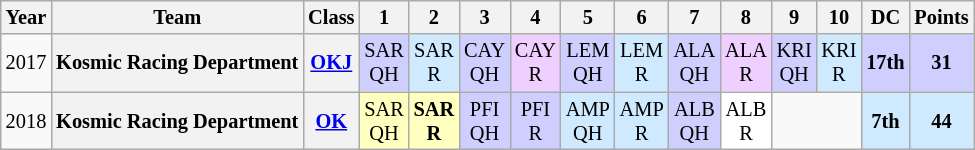<table class="wikitable" style="text-align:center; font-size:85%">
<tr>
<th>Year</th>
<th>Team</th>
<th>Class</th>
<th>1</th>
<th>2</th>
<th>3</th>
<th>4</th>
<th>5</th>
<th>6</th>
<th>7</th>
<th>8</th>
<th>9</th>
<th>10</th>
<th>DC</th>
<th>Points</th>
</tr>
<tr>
<td>2017</td>
<th nowrap>Kosmic Racing Department</th>
<th><a href='#'>OKJ</a></th>
<td style="background:#CFCFFF;">SAR<br>QH<br></td>
<td style="background:#CFEAFF;">SAR<br>R<br></td>
<td style="background:#CFCFFF;">CAY<br>QH<br></td>
<td style="background:#EFCFFF;">CAY<br>R<br></td>
<td style="background:#CFCFFF;">LEM<br>QH<br></td>
<td style="background:#CFEAFF;">LEM<br>R<br></td>
<td style="background:#CFCFFF;">ALA<br>QH<br></td>
<td style="background:#EFCFFF;">ALA<br>R<br></td>
<td style="background:#CFCFFF;">KRI<br>QH<br></td>
<td style="background:#CFEAFF;">KRI<br>R<br></td>
<th style="background:#CFCFFF;">17th</th>
<th style="background:#CFCFFF;">31</th>
</tr>
<tr>
<td>2018</td>
<th nowrap>Kosmic Racing Department</th>
<th><a href='#'>OK</a></th>
<td style="background:#FFFFBF;">SAR<br>QH<br></td>
<td style="background:#FFFFBF;"><strong>SAR<br>R</strong><br></td>
<td style="background:#CFCFFF;">PFI<br>QH<br></td>
<td style="background:#CFCFFF;">PFI<br>R<br></td>
<td style="background:#CFEAFF;">AMP<br>QH<br></td>
<td style="background:#CFEAFF;">AMP<br>R<br></td>
<td style="background:#CFCFFF;">ALB<br>QH<br></td>
<td style="background:#FFFFFF;">ALB<br>R<br></td>
<td colspan=2></td>
<th style="background:#CFEAFF;">7th</th>
<th style="background:#CFEAFF;">44</th>
</tr>
</table>
